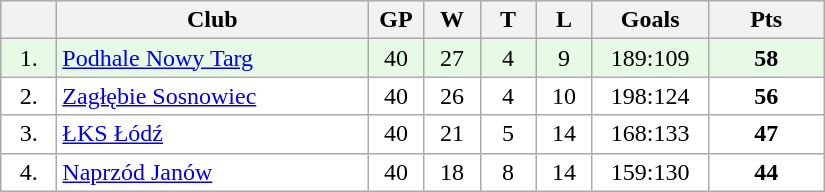<table class="wikitable">
<tr>
<th width="30"></th>
<th width="200">Club</th>
<th width="30">GP</th>
<th width="30">W</th>
<th width="30">T</th>
<th width="30">L</th>
<th width="70">Goals</th>
<th width="70">Pts</th>
</tr>
<tr bgcolor="#e6fae6" align="center">
<td>1.</td>
<td align="left"><a href='#'>Podhale Nowy Targ</a></td>
<td>40</td>
<td>27</td>
<td>4</td>
<td>9</td>
<td>189:109</td>
<td><strong>58</strong></td>
</tr>
<tr bgcolor="#FFFFFF" align="center">
<td>2.</td>
<td align="left"><a href='#'>Zagłębie Sosnowiec</a></td>
<td>40</td>
<td>26</td>
<td>4</td>
<td>10</td>
<td>198:124</td>
<td><strong>56</strong></td>
</tr>
<tr bgcolor="#FFFFFF" align="center">
<td>3.</td>
<td align="left"><a href='#'>ŁKS Łódź</a></td>
<td>40</td>
<td>21</td>
<td>5</td>
<td>14</td>
<td>168:133</td>
<td><strong>47</strong></td>
</tr>
<tr bgcolor="#FFFFFF" align="center">
<td>4.</td>
<td align="left"><a href='#'>Naprzód Janów</a></td>
<td>40</td>
<td>18</td>
<td>8</td>
<td>14</td>
<td>159:130</td>
<td><strong>44</strong></td>
</tr>
</table>
